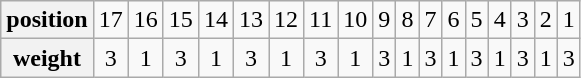<table class="wikitable" style="text-align: center">
<tr>
<th>position</th>
<td>17</td>
<td>16</td>
<td>15</td>
<td>14</td>
<td>13</td>
<td>12</td>
<td>11</td>
<td>10</td>
<td>9</td>
<td>8</td>
<td>7</td>
<td>6</td>
<td>5</td>
<td>4</td>
<td>3</td>
<td>2</td>
<td>1</td>
</tr>
<tr>
<th>weight</th>
<td>3</td>
<td>1</td>
<td>3</td>
<td>1</td>
<td>3</td>
<td>1</td>
<td>3</td>
<td>1</td>
<td>3</td>
<td>1</td>
<td>3</td>
<td>1</td>
<td>3</td>
<td>1</td>
<td>3</td>
<td>1</td>
<td>3</td>
</tr>
</table>
